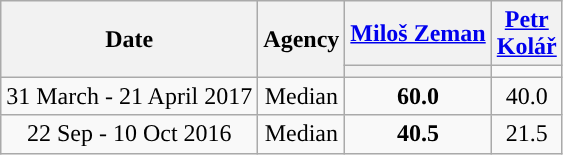<table class="wikitable collapsible collapsed" style=text-align:center>
<tr>
<th rowspan="2">Date</th>
<th rowspan="2">Agency</th>
<th><a href='#'>Miloš Zeman</a></th>
<th><a href='#'>Petr Kolář</a></th>
</tr>
<tr>
<th style="background:"></th>
<th style="background:#0000; width:40px;"></th>
</tr>
<tr>
<td>31 March - 21 April 2017</td>
<td>Median</td>
<td><strong>60.0</strong></td>
<td>40.0</td>
</tr>
<tr>
<td>22 Sep - 10 Oct 2016</td>
<td>Median</td>
<td><strong>40.5</strong></td>
<td>21.5</td>
</tr>
</table>
